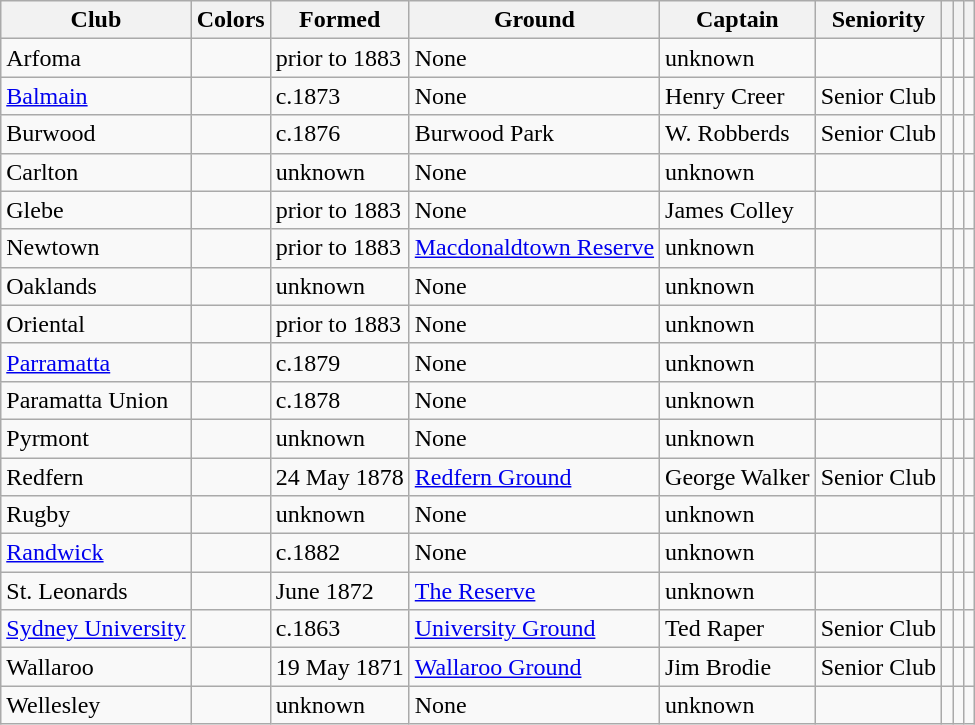<table class="wikitable">
<tr>
<th>Club</th>
<th>Colors</th>
<th>Formed</th>
<th>Ground</th>
<th>Captain</th>
<th>Seniority</th>
<th></th>
<th></th>
<th></th>
</tr>
<tr>
<td>Arfoma</td>
<td></td>
<td>prior to 1883</td>
<td>None</td>
<td>unknown</td>
<td></td>
<td></td>
<td></td>
<td></td>
</tr>
<tr>
<td><a href='#'>Balmain</a></td>
<td></td>
<td>c.1873</td>
<td>None</td>
<td>Henry Creer</td>
<td>Senior Club</td>
<td></td>
<td></td>
<td></td>
</tr>
<tr>
<td>Burwood</td>
<td></td>
<td>c.1876</td>
<td>Burwood Park</td>
<td>W. Robberds</td>
<td>Senior Club</td>
<td></td>
<td></td>
<td></td>
</tr>
<tr>
<td>Carlton</td>
<td></td>
<td>unknown</td>
<td>None</td>
<td>unknown</td>
<td></td>
<td></td>
<td></td>
<td></td>
</tr>
<tr>
<td>Glebe</td>
<td></td>
<td>prior to 1883</td>
<td>None</td>
<td>James Colley </td>
<td></td>
<td></td>
<td></td>
<td></td>
</tr>
<tr>
<td>Newtown</td>
<td></td>
<td>prior to 1883</td>
<td><a href='#'>Macdonaldtown Reserve</a></td>
<td>unknown</td>
<td></td>
<td></td>
<td></td>
<td></td>
</tr>
<tr>
<td>Oaklands</td>
<td></td>
<td>unknown</td>
<td>None</td>
<td>unknown</td>
<td></td>
<td></td>
<td></td>
<td></td>
</tr>
<tr>
<td>Oriental</td>
<td></td>
<td>prior to 1883</td>
<td>None</td>
<td>unknown</td>
<td></td>
<td></td>
<td></td>
<td></td>
</tr>
<tr>
<td><a href='#'>Parramatta</a></td>
<td></td>
<td>c.1879</td>
<td>None</td>
<td>unknown</td>
<td></td>
<td></td>
<td></td>
<td></td>
</tr>
<tr>
<td>Paramatta Union</td>
<td></td>
<td>c.1878</td>
<td>None</td>
<td>unknown</td>
<td></td>
<td></td>
<td></td>
<td></td>
</tr>
<tr>
<td>Pyrmont</td>
<td></td>
<td>unknown</td>
<td>None</td>
<td>unknown</td>
<td></td>
<td></td>
<td></td>
<td></td>
</tr>
<tr>
<td>Redfern</td>
<td></td>
<td>24 May 1878</td>
<td><a href='#'>Redfern Ground</a></td>
<td>George Walker</td>
<td>Senior Club</td>
<td></td>
<td></td>
<td></td>
</tr>
<tr>
<td>Rugby</td>
<td></td>
<td>unknown</td>
<td>None</td>
<td>unknown</td>
<td></td>
<td></td>
<td></td>
<td></td>
</tr>
<tr>
<td><a href='#'>Randwick</a></td>
<td></td>
<td>c.1882</td>
<td>None</td>
<td>unknown</td>
<td></td>
<td></td>
<td></td>
<td></td>
</tr>
<tr>
<td>St. Leonards</td>
<td></td>
<td>June 1872</td>
<td><a href='#'>The Reserve</a></td>
<td>unknown</td>
<td></td>
<td></td>
<td></td>
<td></td>
</tr>
<tr>
<td><a href='#'>Sydney University</a></td>
<td></td>
<td>c.1863</td>
<td><a href='#'>University Ground</a></td>
<td>Ted Raper</td>
<td>Senior Club</td>
<td></td>
<td></td>
<td></td>
</tr>
<tr>
<td>Wallaroo</td>
<td></td>
<td>19 May 1871</td>
<td><a href='#'>Wallaroo Ground</a></td>
<td>Jim Brodie</td>
<td>Senior Club</td>
<td></td>
<td></td>
<td></td>
</tr>
<tr>
<td>Wellesley</td>
<td></td>
<td>unknown</td>
<td>None</td>
<td>unknown</td>
<td></td>
<td></td>
<td></td>
<td></td>
</tr>
</table>
